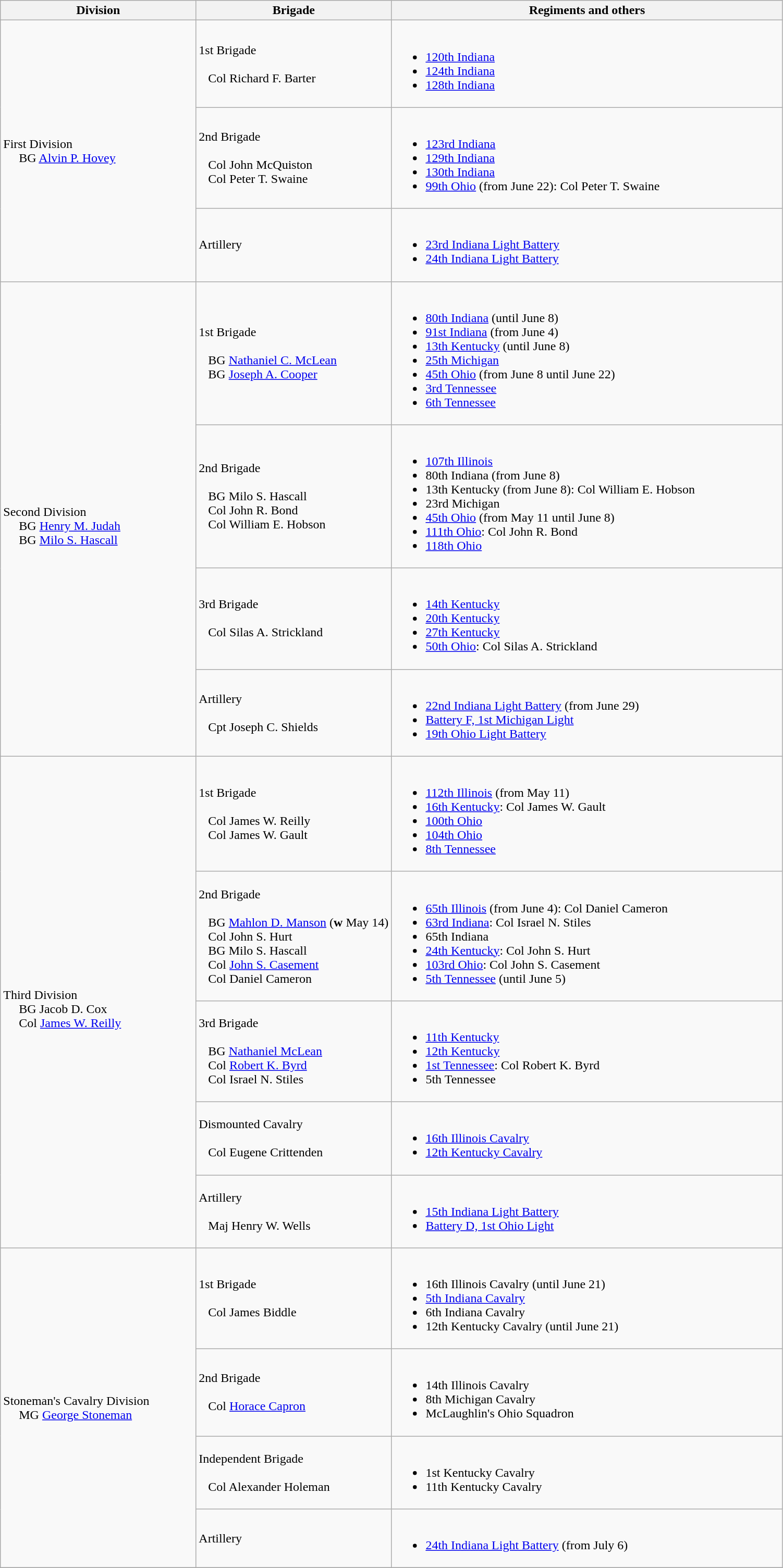<table class="wikitable">
<tr>
<th width=25%>Division</th>
<th width=25%>Brigade</th>
<th>Regiments and others</th>
</tr>
<tr>
<td rowspan=3><br>First Division
<br>    
BG <a href='#'>Alvin P. Hovey</a><br>  </td>
<td>1st Brigade<br><br>  
Col Richard F. Barter</td>
<td><br><ul><li><a href='#'>120th Indiana</a></li><li><a href='#'>124th Indiana</a></li><li><a href='#'>128th Indiana</a></li></ul></td>
</tr>
<tr>
<td>2nd Brigade<br><br>  
Col John McQuiston<br>  
Col Peter T. Swaine</td>
<td><br><ul><li><a href='#'>123rd Indiana</a></li><li><a href='#'>129th Indiana</a></li><li><a href='#'>130th Indiana</a></li><li><a href='#'>99th Ohio</a> (from June 22): Col Peter T. Swaine</li></ul></td>
</tr>
<tr>
<td>Artillery</td>
<td><br><ul><li><a href='#'>23rd Indiana Light Battery</a></li><li><a href='#'>24th Indiana Light Battery</a></li></ul></td>
</tr>
<tr>
<td rowspan=4><br>Second Division
<br>    
BG <a href='#'>Henry M. Judah</a><br>    
BG <a href='#'>Milo S. Hascall</a></td>
<td>1st Brigade<br><br>  
BG <a href='#'>Nathaniel C. McLean</a><br>  
BG <a href='#'>Joseph A. Cooper</a></td>
<td><br><ul><li><a href='#'>80th Indiana</a> (until June 8)</li><li><a href='#'>91st Indiana</a> (from June 4)</li><li><a href='#'>13th Kentucky</a> (until June 8)</li><li><a href='#'>25th Michigan</a></li><li><a href='#'>45th Ohio</a> (from June 8 until June 22)</li><li><a href='#'>3rd Tennessee</a></li><li><a href='#'>6th Tennessee</a></li></ul></td>
</tr>
<tr>
<td>2nd Brigade<br><br>  
BG Milo S. Hascall<br>  
Col John R. Bond<br>  
Col William E. Hobson</td>
<td><br><ul><li><a href='#'>107th Illinois</a></li><li>80th Indiana (from June 8)</li><li>13th Kentucky (from June 8): Col William E. Hobson</li><li>23rd Michigan</li><li><a href='#'>45th Ohio</a> (from May 11 until June 8)</li><li><a href='#'>111th Ohio</a>: Col John R. Bond</li><li><a href='#'>118th Ohio</a></li></ul></td>
</tr>
<tr>
<td>3rd Brigade<br><br>  
Col Silas A. Strickland</td>
<td><br><ul><li><a href='#'>14th Kentucky</a></li><li><a href='#'>20th Kentucky</a></li><li><a href='#'>27th Kentucky</a></li><li><a href='#'>50th Ohio</a>: Col Silas A. Strickland</li></ul></td>
</tr>
<tr>
<td>Artillery<br><br>  
Cpt Joseph C. Shields</td>
<td><br><ul><li><a href='#'>22nd Indiana Light Battery</a> (from June 29)</li><li><a href='#'>Battery F, 1st Michigan Light</a></li><li><a href='#'>19th Ohio Light Battery</a></li></ul></td>
</tr>
<tr>
<td rowspan=5><br>Third Division
<br>    
BG Jacob D. Cox<br>    
Col <a href='#'>James W. Reilly</a></td>
<td>1st Brigade<br><br>  
Col James W. Reilly<br>  
Col James W. Gault</td>
<td><br><ul><li><a href='#'>112th Illinois</a> (from May 11)</li><li><a href='#'>16th Kentucky</a>: Col James W. Gault</li><li><a href='#'>100th Ohio</a></li><li><a href='#'>104th Ohio</a></li><li><a href='#'>8th Tennessee</a></li></ul></td>
</tr>
<tr>
<td>2nd Brigade<br><br>  
BG <a href='#'>Mahlon D. Manson</a> (<strong>w</strong> May 14)<br>  
Col John S. Hurt<br>  
BG Milo S. Hascall<br>  
Col <a href='#'>John S. Casement</a><br>  
Col Daniel Cameron</td>
<td><br><ul><li><a href='#'>65th Illinois</a> (from June 4): Col Daniel Cameron</li><li><a href='#'>63rd Indiana</a>: Col Israel N. Stiles</li><li>65th Indiana</li><li><a href='#'>24th Kentucky</a>: Col John S. Hurt</li><li><a href='#'>103rd Ohio</a>: Col John S. Casement</li><li><a href='#'>5th Tennessee</a> (until June 5)</li></ul></td>
</tr>
<tr>
<td>3rd Brigade<br><br>  
BG <a href='#'>Nathaniel McLean</a><br>  
Col <a href='#'>Robert K. Byrd</a><br>  
Col Israel N. Stiles</td>
<td><br><ul><li><a href='#'>11th Kentucky</a></li><li><a href='#'>12th Kentucky</a></li><li><a href='#'>1st Tennessee</a>: Col Robert K. Byrd</li><li>5th Tennessee</li></ul></td>
</tr>
<tr>
<td>Dismounted Cavalry<br><br>  
Col Eugene Crittenden</td>
<td><br><ul><li><a href='#'>16th Illinois Cavalry</a></li><li><a href='#'>12th Kentucky Cavalry</a></li></ul></td>
</tr>
<tr>
<td>Artillery<br><br>  
Maj Henry W. Wells</td>
<td><br><ul><li><a href='#'>15th Indiana Light Battery</a></li><li><a href='#'>Battery D, 1st Ohio Light</a></li></ul></td>
</tr>
<tr>
<td rowspan=4><br>Stoneman's Cavalry Division
<br>    
MG <a href='#'>George Stoneman</a><br>  </td>
<td>1st Brigade<br><br>  
Col James Biddle</td>
<td><br><ul><li>16th Illinois Cavalry (until June 21)</li><li><a href='#'>5th Indiana Cavalry</a></li><li>6th Indiana Cavalry</li><li>12th Kentucky Cavalry (until June 21)</li></ul></td>
</tr>
<tr>
<td>2nd Brigade<br><br>  
Col <a href='#'>Horace Capron</a></td>
<td><br><ul><li>14th Illinois Cavalry</li><li>8th Michigan Cavalry</li><li>McLaughlin's Ohio Squadron</li></ul></td>
</tr>
<tr>
<td>Independent Brigade<br><br>  
Col Alexander Holeman</td>
<td><br><ul><li>1st Kentucky Cavalry</li><li>11th Kentucky Cavalry</li></ul></td>
</tr>
<tr>
<td>Artillery</td>
<td><br><ul><li><a href='#'>24th Indiana Light Battery</a> (from July 6)</li></ul></td>
</tr>
<tr>
</tr>
</table>
